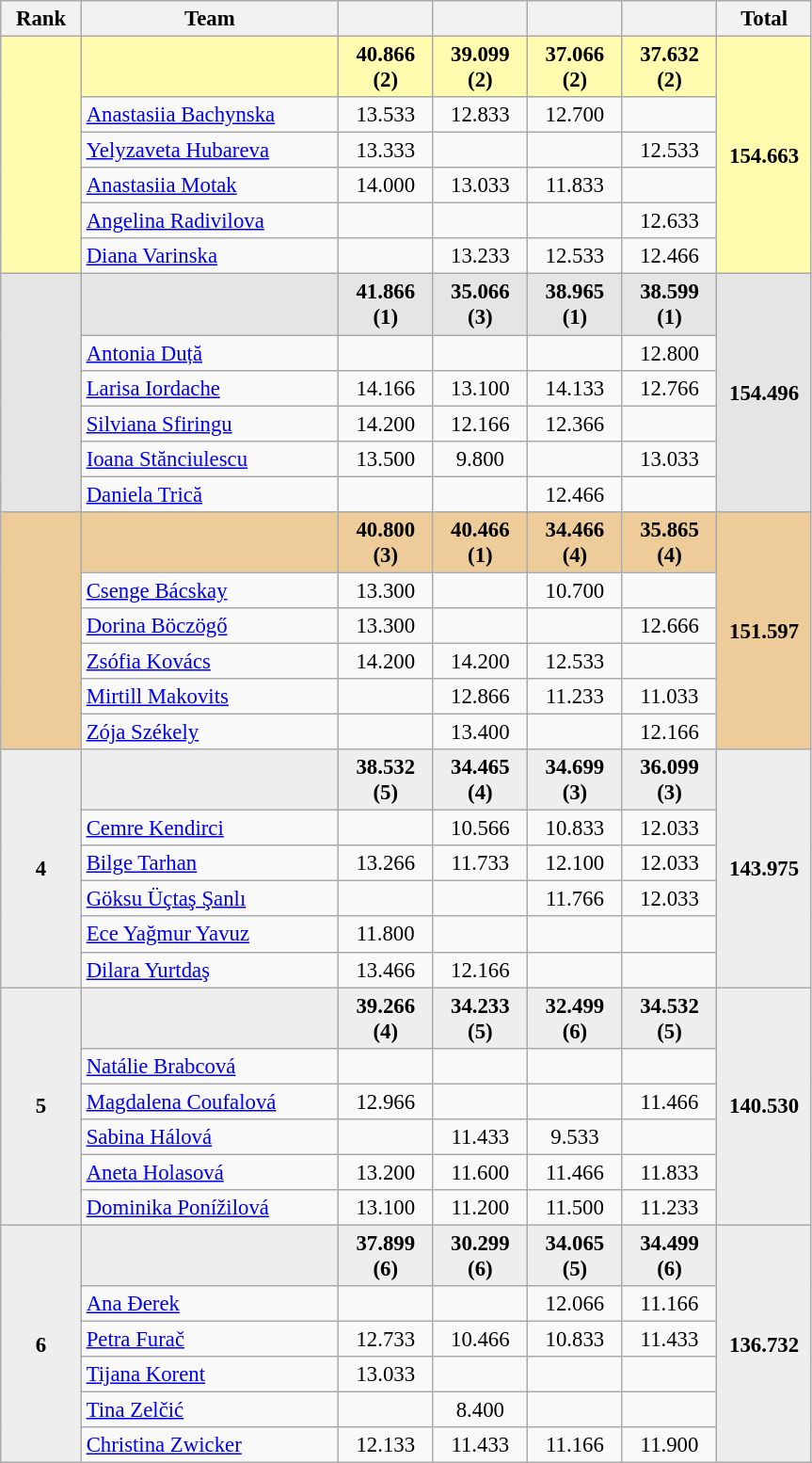<table class="wikitable sortable" style="text-align:center; font-size:95%">
<tr>
<th scope="col" style="width:50px;">Rank</th>
<th scope="col" style="width:175px;">Team</th>
<th scope="col" style="width:60px;"></th>
<th scope="col" style="width:60px;"></th>
<th scope="col" style="width:60px;"></th>
<th scope="col" style="width:60px;"></th>
<th scope="col" style="width:60px;">Total</th>
</tr>
<tr style="background:#fffcaf;">
<td rowspan="6"><strong></strong></td>
<td style="text-align:left;"><strong></strong></td>
<td><strong>40.866 (2)</strong></td>
<td><strong>39.099 (2)</strong></td>
<td><strong>37.066 (2)</strong></td>
<td><strong>37.632 (2)</strong></td>
<td rowspan="6"><strong>154.663</strong></td>
</tr>
<tr>
<td style="text-align:left;"><a href='#'>Anastasiia Bachynska</a></td>
<td>13.533</td>
<td>12.833</td>
<td>12.700</td>
<td></td>
</tr>
<tr>
<td style="text-align:left;"><a href='#'>Yelyzaveta Hubareva</a></td>
<td>13.333</td>
<td></td>
<td></td>
<td>12.533</td>
</tr>
<tr>
<td style="text-align:left;"><a href='#'>Anastasiia Motak</a></td>
<td>14.000</td>
<td>13.033</td>
<td>11.833</td>
<td></td>
</tr>
<tr>
<td style="text-align:left;"><a href='#'>Angelina Radivilova</a></td>
<td></td>
<td></td>
<td></td>
<td>12.633</td>
</tr>
<tr>
<td style="text-align:left;"><a href='#'>Diana Varinska</a></td>
<td></td>
<td>13.233</td>
<td>12.533</td>
<td>12.466</td>
</tr>
<tr style="background:#e5e5e5;">
<td rowspan="6"><strong></strong></td>
<td style="text-align:left;"><strong></strong></td>
<td><strong>41.866 (1)</strong></td>
<td><strong>35.066 (3)</strong></td>
<td><strong>38.965 (1)</strong></td>
<td><strong>38.599 (1)</strong></td>
<td rowspan="6"><strong>154.496</strong></td>
</tr>
<tr>
<td style="text-align:left;"><a href='#'>Antonia Duță</a></td>
<td></td>
<td></td>
<td></td>
<td>12.800</td>
</tr>
<tr>
<td style="text-align:left;"><a href='#'>Larisa Iordache</a></td>
<td>14.166</td>
<td>13.100</td>
<td>14.133</td>
<td>12.766</td>
</tr>
<tr>
<td style="text-align:left;"><a href='#'>Silviana Sfiringu</a></td>
<td>14.200</td>
<td>12.166</td>
<td>12.366</td>
<td></td>
</tr>
<tr>
<td style="text-align:left;"><a href='#'>Ioana Stănciulescu</a></td>
<td>13.500</td>
<td>9.800</td>
<td></td>
<td>13.033</td>
</tr>
<tr>
<td style="text-align:left;"><a href='#'>Daniela Trică</a></td>
<td></td>
<td></td>
<td>12.466</td>
<td></td>
</tr>
<tr style="background:#ec9;">
<td rowspan="6"><strong></strong></td>
<td style="text-align:left;"><strong></strong></td>
<td><strong>40.800 (3)</strong></td>
<td><strong>40.466 (1)</strong></td>
<td><strong>34.466 (4)</strong></td>
<td><strong>35.865 (4)</strong></td>
<td rowspan="6"><strong>151.597</strong></td>
</tr>
<tr>
<td style="text-align:left;"><a href='#'>Csenge Bácskay</a></td>
<td>13.300</td>
<td></td>
<td>10.700</td>
<td></td>
</tr>
<tr>
<td style="text-align:left;"><a href='#'>Dorina Böczögő</a></td>
<td>13.300</td>
<td></td>
<td></td>
<td>12.666</td>
</tr>
<tr>
<td style="text-align:left;"><a href='#'>Zsófia Kovács</a></td>
<td>14.200</td>
<td>14.200</td>
<td>12.533</td>
<td></td>
</tr>
<tr>
<td style="text-align:left;"><a href='#'>Mirtill Makovits</a></td>
<td></td>
<td>12.866</td>
<td>11.233</td>
<td>11.033</td>
</tr>
<tr>
<td style="text-align:left;"><a href='#'>Zója Székely</a></td>
<td></td>
<td>13.400</td>
<td></td>
<td>12.166</td>
</tr>
<tr style="background:#eee;">
<td rowspan="6"><strong>4</strong></td>
<td style="text-align:left;"><strong></strong></td>
<td><strong>38.532 (5)</strong></td>
<td><strong>34.465 (4)</strong></td>
<td><strong>34.699 (3)</strong></td>
<td><strong>36.099 (3)</strong></td>
<td rowspan="6"><strong>143.975</strong></td>
</tr>
<tr>
<td style="text-align:left;"><a href='#'>Cemre Kendirci</a></td>
<td></td>
<td>10.566</td>
<td>10.833</td>
<td>12.033</td>
</tr>
<tr>
<td style="text-align:left;"><a href='#'>Bilge Tarhan</a></td>
<td>13.266</td>
<td>11.733</td>
<td>12.100</td>
<td>12.033</td>
</tr>
<tr>
<td style="text-align:left;"><a href='#'>Göksu Üçtaş Şanlı</a></td>
<td></td>
<td></td>
<td>11.766</td>
<td>12.033</td>
</tr>
<tr>
<td style="text-align:left;"><a href='#'>Ece Yağmur Yavuz</a></td>
<td>11.800</td>
<td></td>
<td></td>
<td></td>
</tr>
<tr>
<td style="text-align:left;"><a href='#'>Dilara Yurtdaş</a></td>
<td>13.466</td>
<td>12.166</td>
<td></td>
<td></td>
</tr>
<tr style="background:#eee;">
<td rowspan="6"><strong>5</strong></td>
<td style="text-align:left;"><strong></strong></td>
<td><strong>39.266 (4)</strong></td>
<td><strong>34.233 (5)</strong></td>
<td><strong>32.499 (6)</strong></td>
<td><strong>34.532 (5)</strong></td>
<td rowspan="6"><strong>140.530</strong></td>
</tr>
<tr>
<td style="text-align:left;"><a href='#'>Natálie Brabcová</a></td>
<td></td>
<td></td>
<td></td>
<td></td>
</tr>
<tr>
<td style="text-align:left;"><a href='#'>Magdalena Coufalová</a></td>
<td>12.966</td>
<td></td>
<td></td>
<td>11.466</td>
</tr>
<tr>
<td style="text-align:left;"><a href='#'>Sabina Hálová</a></td>
<td></td>
<td>11.433</td>
<td>9.533</td>
<td></td>
</tr>
<tr>
<td style="text-align:left;"><a href='#'>Aneta Holasová</a></td>
<td>13.200</td>
<td>11.600</td>
<td>11.466</td>
<td>11.833</td>
</tr>
<tr>
<td style="text-align:left;"><a href='#'>Dominika Ponížilová</a></td>
<td>13.100</td>
<td>11.200</td>
<td>11.500</td>
<td>11.233</td>
</tr>
<tr style="background:#eee;">
<td rowspan="6"><strong>6</strong></td>
<td style="text-align:left;"><strong></strong></td>
<td><strong>37.899 (6)</strong></td>
<td><strong>30.299 (6)</strong></td>
<td><strong>34.065 (5)</strong></td>
<td><strong>34.499 (6)</strong></td>
<td rowspan="6"><strong>136.732</strong></td>
</tr>
<tr>
<td style="text-align:left;"><a href='#'>Ana Đerek</a></td>
<td></td>
<td></td>
<td>12.066</td>
<td>11.166</td>
</tr>
<tr>
<td style="text-align:left;"><a href='#'>Petra Furač</a></td>
<td>12.733</td>
<td>10.466</td>
<td>10.833</td>
<td>11.433</td>
</tr>
<tr>
<td style="text-align:left;"><a href='#'>Tijana Korent</a></td>
<td>13.033</td>
<td></td>
<td></td>
<td></td>
</tr>
<tr>
<td style="text-align:left;"><a href='#'>Tina Zelčić</a></td>
<td></td>
<td>8.400</td>
<td></td>
<td></td>
</tr>
<tr>
<td style="text-align:left;"><a href='#'>Christina Zwicker</a></td>
<td>12.133</td>
<td>11.433</td>
<td>11.166</td>
<td>11.900</td>
</tr>
</table>
